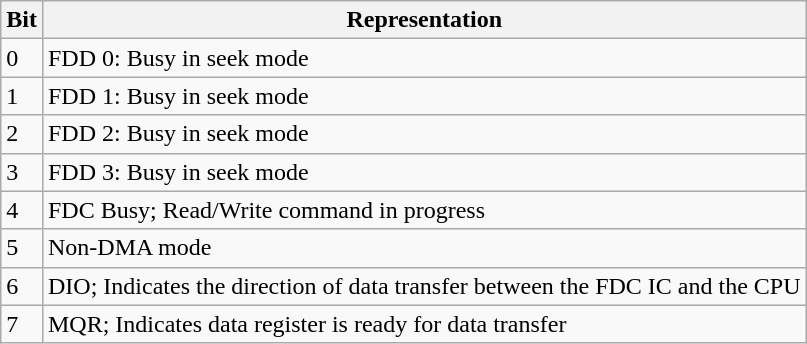<table class="wikitable">
<tr>
<th>Bit</th>
<th>Representation</th>
</tr>
<tr>
<td>0</td>
<td>FDD 0: Busy in seek mode</td>
</tr>
<tr>
<td>1</td>
<td>FDD 1: Busy in seek mode</td>
</tr>
<tr>
<td>2</td>
<td>FDD 2: Busy in seek mode</td>
</tr>
<tr>
<td>3</td>
<td>FDD 3: Busy in seek mode</td>
</tr>
<tr>
<td>4</td>
<td>FDC Busy; Read/Write command in progress</td>
</tr>
<tr>
<td>5</td>
<td>Non-DMA mode</td>
</tr>
<tr>
<td>6</td>
<td>DIO; Indicates the direction of data transfer between the FDC IC and the CPU</td>
</tr>
<tr>
<td>7</td>
<td>MQR; Indicates data register is ready for data transfer</td>
</tr>
</table>
